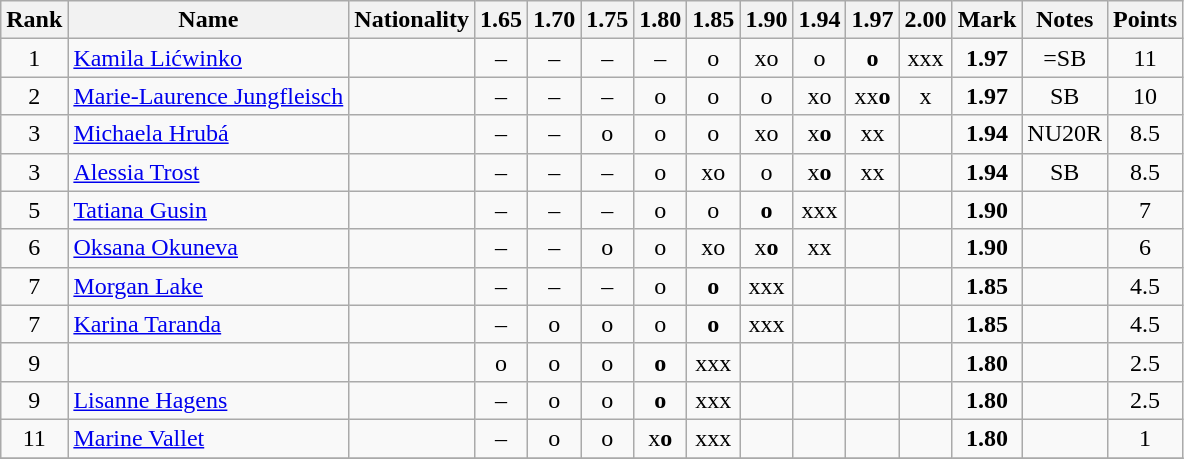<table class="wikitable sortable" style="text-align:center">
<tr>
<th>Rank</th>
<th>Name</th>
<th>Nationality</th>
<th>1.65</th>
<th>1.70</th>
<th>1.75</th>
<th>1.80</th>
<th>1.85</th>
<th>1.90</th>
<th>1.94</th>
<th>1.97</th>
<th>2.00</th>
<th>Mark</th>
<th>Notes</th>
<th>Points</th>
</tr>
<tr>
<td>1</td>
<td align=left><a href='#'>Kamila Lićwinko</a></td>
<td align=left></td>
<td>–</td>
<td>–</td>
<td>–</td>
<td>–</td>
<td>o</td>
<td>xo</td>
<td>o</td>
<td><strong>o</strong></td>
<td>xxx</td>
<td><strong>1.97</strong></td>
<td>=SB</td>
<td>11</td>
</tr>
<tr>
<td>2</td>
<td align=left><a href='#'>Marie-Laurence Jungfleisch</a></td>
<td align=left></td>
<td>–</td>
<td>–</td>
<td>–</td>
<td>o</td>
<td>o</td>
<td>o</td>
<td>xo</td>
<td>xx<strong>o</strong></td>
<td>x</td>
<td><strong>1.97</strong></td>
<td>SB</td>
<td>10</td>
</tr>
<tr>
<td>3</td>
<td align=left><a href='#'>Michaela Hrubá</a></td>
<td align=left></td>
<td>–</td>
<td>–</td>
<td>o</td>
<td>o</td>
<td>o</td>
<td>xo</td>
<td>x<strong>o</strong></td>
<td>xx</td>
<td></td>
<td><strong>1.94</strong></td>
<td>NU20R</td>
<td>8.5</td>
</tr>
<tr>
<td>3</td>
<td align=left><a href='#'>Alessia Trost</a></td>
<td align=left></td>
<td>–</td>
<td>–</td>
<td>–</td>
<td>o</td>
<td>xo</td>
<td>o</td>
<td>x<strong>o</strong></td>
<td>xx</td>
<td></td>
<td><strong>1.94</strong></td>
<td>SB</td>
<td>8.5</td>
</tr>
<tr>
<td>5</td>
<td align=left><a href='#'>Tatiana Gusin</a></td>
<td align=left></td>
<td>–</td>
<td>–</td>
<td>–</td>
<td>o</td>
<td>o</td>
<td><strong>o</strong></td>
<td>xxx</td>
<td></td>
<td></td>
<td><strong>1.90</strong></td>
<td></td>
<td>7</td>
</tr>
<tr>
<td>6</td>
<td align=left><a href='#'>Oksana Okuneva</a></td>
<td align=left></td>
<td>–</td>
<td>–</td>
<td>o</td>
<td>o</td>
<td>xo</td>
<td>x<strong>o</strong></td>
<td>xx</td>
<td></td>
<td></td>
<td><strong>1.90</strong></td>
<td></td>
<td>6</td>
</tr>
<tr>
<td>7</td>
<td align=left><a href='#'>Morgan Lake</a></td>
<td align=left></td>
<td>–</td>
<td>–</td>
<td>–</td>
<td>o</td>
<td><strong>o</strong></td>
<td>xxx</td>
<td></td>
<td></td>
<td></td>
<td><strong>1.85</strong></td>
<td></td>
<td>4.5</td>
</tr>
<tr>
<td>7</td>
<td align=left><a href='#'>Karina Taranda</a></td>
<td align=left></td>
<td>–</td>
<td>o</td>
<td>o</td>
<td>o</td>
<td><strong>o</strong></td>
<td>xxx</td>
<td></td>
<td></td>
<td></td>
<td><strong>1.85</strong></td>
<td></td>
<td>4.5</td>
</tr>
<tr>
<td>9</td>
<td align=left></td>
<td align=left></td>
<td>o</td>
<td>o</td>
<td>o</td>
<td><strong>o</strong></td>
<td>xxx</td>
<td></td>
<td></td>
<td></td>
<td></td>
<td><strong>1.80</strong></td>
<td></td>
<td>2.5</td>
</tr>
<tr>
<td>9</td>
<td align=left><a href='#'>Lisanne Hagens</a></td>
<td align=left></td>
<td>–</td>
<td>o</td>
<td>o</td>
<td><strong>o</strong></td>
<td>xxx</td>
<td></td>
<td></td>
<td></td>
<td></td>
<td><strong>1.80</strong></td>
<td></td>
<td>2.5</td>
</tr>
<tr>
<td>11</td>
<td align=left><a href='#'>Marine Vallet</a></td>
<td align=left></td>
<td>–</td>
<td>o</td>
<td>o</td>
<td>x<strong>o</strong></td>
<td>xxx</td>
<td></td>
<td></td>
<td></td>
<td></td>
<td><strong>1.80</strong></td>
<td></td>
<td>1</td>
</tr>
<tr>
</tr>
</table>
